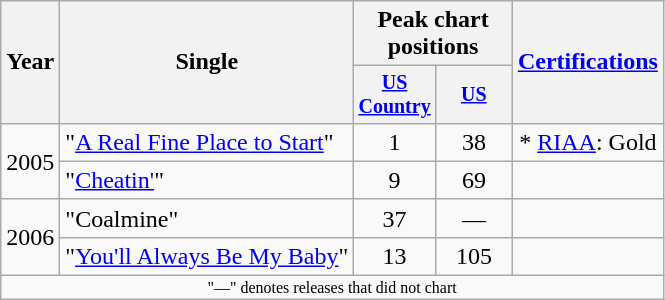<table class="wikitable" style="text-align:center;">
<tr>
<th rowspan="2">Year</th>
<th rowspan="2">Single</th>
<th colspan="2">Peak chart<br>positions</th>
<th scope="col" rowspan="2"><a href='#'>Certifications</a></th>
</tr>
<tr style="font-size:smaller;">
<th style="width:45px;"><a href='#'>US Country</a></th>
<th style="width:45px;"><a href='#'>US</a></th>
</tr>
<tr>
<td rowspan="2">2005</td>
<td style="text-align:left;">"<a href='#'>A Real Fine Place to Start</a>"</td>
<td>1</td>
<td>38</td>
<td>* <a href='#'>RIAA</a>: Gold </td>
</tr>
<tr>
<td style="text-align:left;">"<a href='#'>Cheatin'</a>"</td>
<td>9</td>
<td>69</td>
<td></td>
</tr>
<tr>
<td rowspan="2">2006</td>
<td style="text-align:left;">"Coalmine"</td>
<td>37</td>
<td>—</td>
<td></td>
</tr>
<tr>
<td style="text-align:left;">"<a href='#'>You'll Always Be My Baby</a>"</td>
<td>13</td>
<td>105</td>
<td></td>
</tr>
<tr>
<td colspan="5" style="font-size:8pt">"—" denotes releases that did not chart</td>
</tr>
</table>
